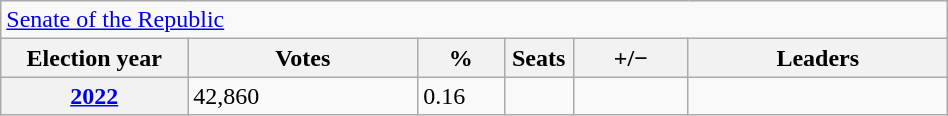<table class=wikitable style="width:50%; border:1px #AAAAFF solid">
<tr>
<td colspan=6><a href='#'>Senate of the Republic</a></td>
</tr>
<tr>
<th width=13%>Election year</th>
<th width=16%>Votes</th>
<th width=6%>%</th>
<th width=1%>Seats</th>
<th width=8%>+/−</th>
<th width=18%>Leaders</th>
</tr>
<tr>
<th><a href='#'>2022</a></th>
<td>42,860</td>
<td>0.16</td>
<td></td>
<td></td>
<td></td>
</tr>
</table>
